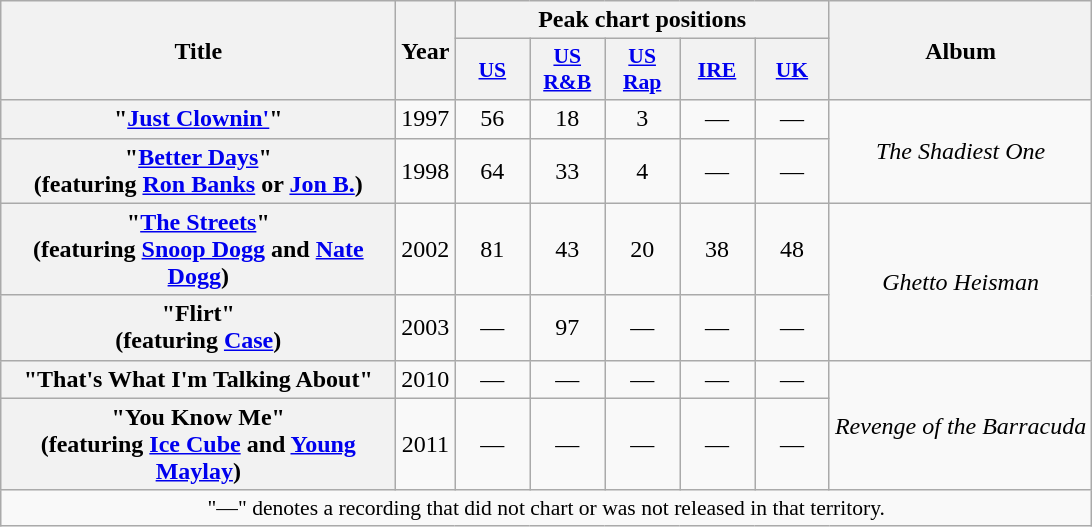<table class="wikitable plainrowheaders" style="text-align:center;">
<tr>
<th scope="col" rowspan="2" style="width:16em;">Title</th>
<th scope="col" rowspan="2">Year</th>
<th scope="col" colspan="5">Peak chart positions</th>
<th scope="col" rowspan="2">Album</th>
</tr>
<tr>
<th style="width:3em;font-size:90%;"><a href='#'>US</a><br></th>
<th style="width:3em;font-size:90%;"><a href='#'>US<br>R&B</a><br></th>
<th style="width:3em;font-size:90%;"><a href='#'>US<br>Rap</a><br></th>
<th style="width:3em;font-size:90%;"><a href='#'>IRE</a><br></th>
<th style="width:3em;font-size:90%;"><a href='#'>UK</a><br></th>
</tr>
<tr>
<th scope="row">"<a href='#'>Just Clownin'</a>"</th>
<td>1997</td>
<td>56</td>
<td>18</td>
<td>3</td>
<td>—</td>
<td>—</td>
<td rowspan="2"><em>The Shadiest One</em></td>
</tr>
<tr>
<th scope="row">"<a href='#'>Better Days</a>"<br><span>(featuring <a href='#'>Ron Banks</a> or <a href='#'>Jon B.</a>)</span></th>
<td>1998</td>
<td>64</td>
<td>33</td>
<td>4</td>
<td>—</td>
<td>—</td>
</tr>
<tr>
<th scope="row">"<a href='#'>The Streets</a>"<br><span>(featuring <a href='#'>Snoop Dogg</a> and <a href='#'>Nate Dogg</a>)</span></th>
<td>2002</td>
<td>81</td>
<td>43</td>
<td>20</td>
<td>38</td>
<td>48</td>
<td rowspan="2"><em>Ghetto Heisman</em></td>
</tr>
<tr>
<th scope="row">"Flirt"<br><span>(featuring <a href='#'>Case</a>)</span></th>
<td>2003</td>
<td>—</td>
<td>97</td>
<td>—</td>
<td>—</td>
<td>—</td>
</tr>
<tr>
<th scope="row">"That's What I'm Talking About"</th>
<td>2010</td>
<td>—</td>
<td>—</td>
<td>—</td>
<td>—</td>
<td>—</td>
<td rowspan="2"><em>Revenge of the Barracuda</em></td>
</tr>
<tr>
<th scope="row">"You Know Me"<br><span>(featuring <a href='#'>Ice Cube</a> and <a href='#'>Young Maylay</a>)</span></th>
<td>2011</td>
<td>—</td>
<td>—</td>
<td>—</td>
<td>—</td>
<td>—</td>
</tr>
<tr>
<td colspan="14" style="font-size:90%">"—" denotes a recording that did not chart or was not released in that territory.</td>
</tr>
</table>
